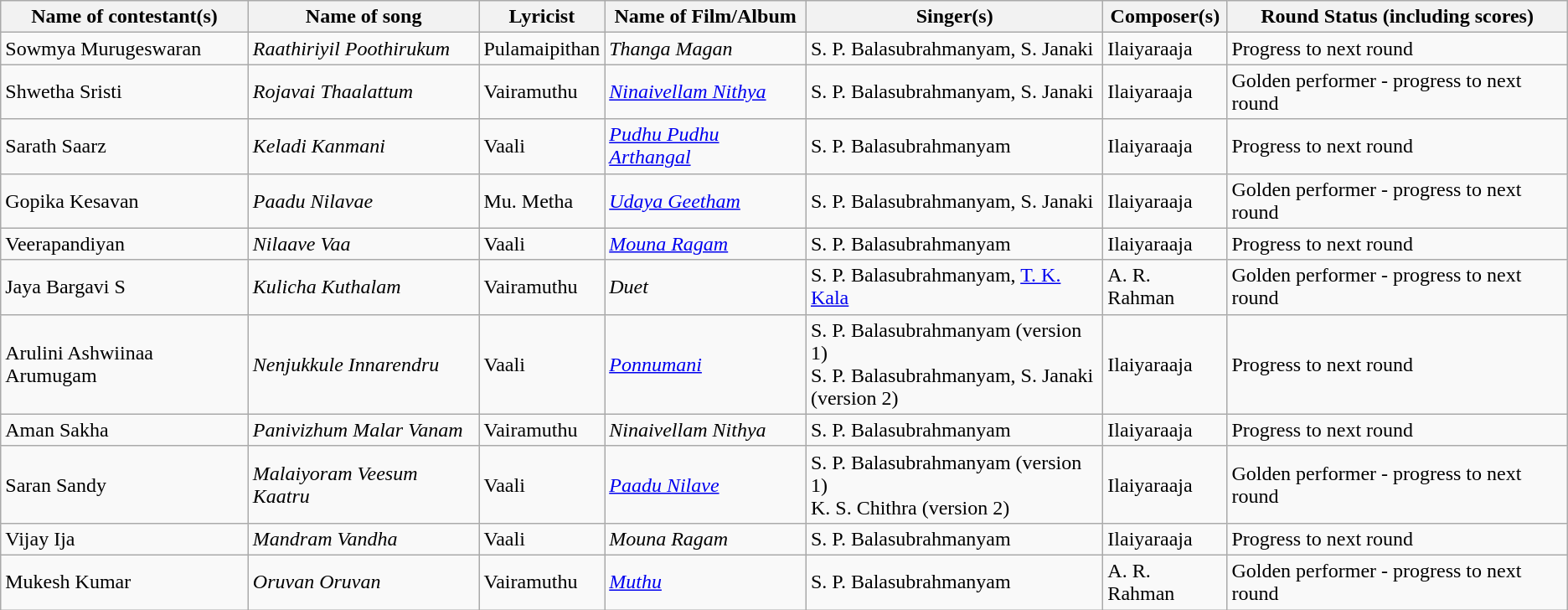<table class="wikitable">
<tr>
<th>Name of contestant(s)</th>
<th>Name of song</th>
<th>Lyricist</th>
<th>Name of Film/Album</th>
<th>Singer(s)</th>
<th>Composer(s)</th>
<th>Round Status (including scores)</th>
</tr>
<tr>
<td>Sowmya Murugeswaran</td>
<td><em>Raathiriyil Poothirukum</em></td>
<td>Pulamaipithan</td>
<td><em>Thanga Magan</em></td>
<td>S. P. Balasubrahmanyam, S. Janaki</td>
<td>Ilaiyaraaja</td>
<td>Progress to next round</td>
</tr>
<tr>
<td>Shwetha Sristi</td>
<td><em>Rojavai Thaalattum</em></td>
<td>Vairamuthu</td>
<td><a href='#'><em>Ninaivellam Nithya</em></a></td>
<td>S. P. Balasubrahmanyam, S. Janaki</td>
<td>Ilaiyaraaja</td>
<td>Golden performer - progress to next round</td>
</tr>
<tr>
<td>Sarath Saarz</td>
<td><em>Keladi Kanmani</em></td>
<td>Vaali</td>
<td><a href='#'><em>Pudhu Pudhu Arthangal</em></a></td>
<td>S. P. Balasubrahmanyam</td>
<td>Ilaiyaraaja</td>
<td>Progress to next round</td>
</tr>
<tr>
<td>Gopika Kesavan</td>
<td><em>Paadu Nilavae</em></td>
<td>Mu. Metha</td>
<td><a href='#'><em>Udaya Geetham</em></a></td>
<td>S. P. Balasubrahmanyam, S. Janaki</td>
<td>Ilaiyaraaja</td>
<td>Golden performer - progress to next round</td>
</tr>
<tr>
<td>Veerapandiyan</td>
<td><em>Nilaave Vaa</em></td>
<td>Vaali</td>
<td><a href='#'><em>Mouna Ragam</em></a></td>
<td>S. P. Balasubrahmanyam</td>
<td>Ilaiyaraaja</td>
<td>Progress to next round</td>
</tr>
<tr>
<td>Jaya Bargavi S</td>
<td><em>Kulicha Kuthalam</em></td>
<td>Vairamuthu</td>
<td><em>Duet</em></td>
<td>S. P. Balasubrahmanyam, <a href='#'>T. K. Kala</a></td>
<td>A. R. Rahman</td>
<td>Golden performer - progress to next round</td>
</tr>
<tr>
<td>Arulini Ashwiinaa Arumugam</td>
<td><em>Nenjukkule Innarendru</em></td>
<td>Vaali</td>
<td><a href='#'><em>Ponnumani</em></a></td>
<td>S. P. Balasubrahmanyam (version 1)<br>S. P. Balasubrahmanyam, S. Janaki<br>(version 2)</td>
<td>Ilaiyaraaja</td>
<td>Progress to next round</td>
</tr>
<tr>
<td>Aman Sakha</td>
<td><em>Panivizhum Malar Vanam</em></td>
<td>Vairamuthu</td>
<td><em>Ninaivellam Nithya</em></td>
<td>S. P. Balasubrahmanyam</td>
<td>Ilaiyaraaja</td>
<td>Progress to next round</td>
</tr>
<tr>
<td>Saran Sandy</td>
<td><em>Malaiyoram Veesum Kaatru</em></td>
<td>Vaali</td>
<td><a href='#'><em>Paadu Nilave</em></a></td>
<td>S. P. Balasubrahmanyam (version 1)<br>K. S. Chithra (version 2)</td>
<td>Ilaiyaraaja</td>
<td>Golden performer - progress to next round</td>
</tr>
<tr>
<td>Vijay Ija</td>
<td><em>Mandram Vandha</em></td>
<td>Vaali</td>
<td><em>Mouna Ragam</em></td>
<td>S. P. Balasubrahmanyam</td>
<td>Ilaiyaraaja</td>
<td>Progress to next round</td>
</tr>
<tr>
<td>Mukesh Kumar</td>
<td><em>Oruvan Oruvan</em></td>
<td>Vairamuthu</td>
<td><a href='#'><em>Muthu</em></a></td>
<td>S. P. Balasubrahmanyam</td>
<td>A. R. Rahman</td>
<td>Golden performer - progress to next round</td>
</tr>
</table>
